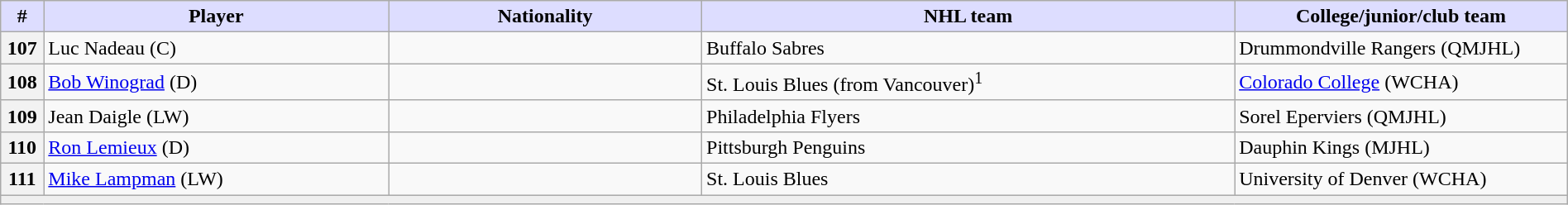<table class="wikitable" style="width: 100%">
<tr>
<th style="background:#ddf; width:2.75%;">#</th>
<th style="background:#ddf; width:22.0%;">Player</th>
<th style="background:#ddf; width:20.0%;">Nationality</th>
<th style="background:#ddf; width:34.0%;">NHL team</th>
<th style="background:#ddf; width:100.0%;">College/junior/club team</th>
</tr>
<tr>
<th>107</th>
<td>Luc Nadeau (C)</td>
<td></td>
<td>Buffalo Sabres</td>
<td>Drummondville Rangers (QMJHL)</td>
</tr>
<tr>
<th>108</th>
<td><a href='#'>Bob Winograd</a> (D)</td>
<td></td>
<td>St. Louis Blues (from Vancouver)<sup>1</sup></td>
<td><a href='#'>Colorado College</a> (WCHA)</td>
</tr>
<tr>
<th>109</th>
<td>Jean Daigle (LW)</td>
<td></td>
<td>Philadelphia Flyers</td>
<td>Sorel Eperviers (QMJHL)</td>
</tr>
<tr>
<th>110</th>
<td><a href='#'>Ron Lemieux</a> (D)</td>
<td></td>
<td>Pittsburgh Penguins</td>
<td>Dauphin Kings (MJHL)</td>
</tr>
<tr>
<th>111</th>
<td><a href='#'>Mike Lampman</a> (LW)</td>
<td></td>
<td>St. Louis Blues</td>
<td>University of Denver (WCHA)</td>
</tr>
<tr>
<td align=center colspan="6" bgcolor="#efefef"></td>
</tr>
</table>
